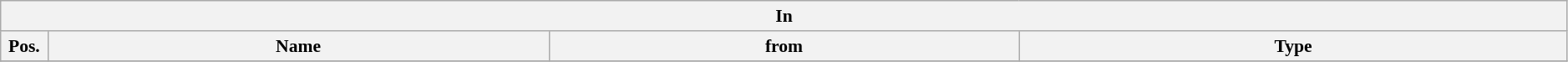<table class="wikitable" style="font-size:90%;width:99%;">
<tr>
<th colspan="4">In</th>
</tr>
<tr>
<th width=3%>Pos.</th>
<th width=32%>Name</th>
<th width=30%>from</th>
<th width=35%>Type</th>
</tr>
<tr>
</tr>
</table>
